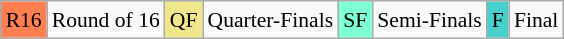<table class="wikitable" style="margin:0.5em auto; font-size:90%; line-height:1.25em;">
<tr>
<td bgcolor="#FF7F50" align=center>R16</td>
<td>Round of 16</td>
<td bgcolor="#F0E68C" align=center>QF</td>
<td>Quarter-Finals</td>
<td bgcolor="#7FFFD4" align=center>SF</td>
<td>Semi-Finals</td>
<td bgcolor="#48D1CC" align=center>F</td>
<td>Final</td>
</tr>
</table>
